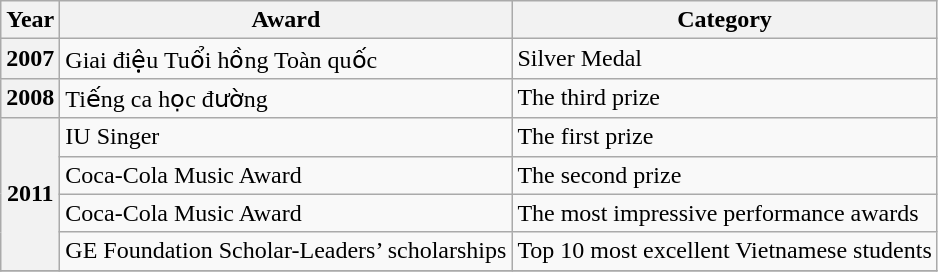<table class="wikitable sortable">
<tr>
<th>Year</th>
<th>Award</th>
<th>Category</th>
</tr>
<tr>
<th scope="row">2007</th>
<td>Giai điệu Tuổi hồng Toàn quốc</td>
<td>Silver Medal</td>
</tr>
<tr>
<th scope="row">2008</th>
<td>Tiếng ca học đường</td>
<td>The third prize</td>
</tr>
<tr>
<th scope="row" rowspan="4">2011</th>
<td>IU Singer</td>
<td>The first prize</td>
</tr>
<tr>
<td>Coca-Cola Music Award</td>
<td>The second prize</td>
</tr>
<tr>
<td>Coca-Cola Music Award</td>
<td>The most impressive performance awards</td>
</tr>
<tr>
<td>GE Foundation Scholar-Leaders’ scholarships</td>
<td>Top 10 most excellent Vietnamese students</td>
</tr>
<tr>
</tr>
</table>
